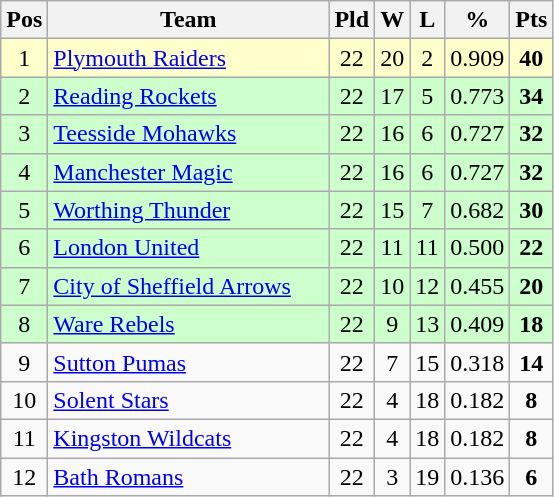<table class="wikitable" style="text-align: center;">
<tr>
<th>Pos</th>
<th scope="col" style="width: 180px;">Team</th>
<th>Pld</th>
<th>W</th>
<th>L</th>
<th>%</th>
<th>Pts</th>
</tr>
<tr style="background: #ffffcc;">
<td>1</td>
<td style="text-align:left;"><a href='#'>Plymouth Raiders</a></td>
<td>22</td>
<td>20</td>
<td>2</td>
<td>0.909</td>
<td><strong>40</strong></td>
</tr>
<tr style="background: #ccffcc;">
<td>2</td>
<td style="text-align:left;"><a href='#'>Reading Rockets</a></td>
<td>22</td>
<td>17</td>
<td>5</td>
<td>0.773</td>
<td><strong>34</strong></td>
</tr>
<tr style="background: #ccffcc;">
<td>3</td>
<td style="text-align:left;"><a href='#'>Teesside Mohawks</a></td>
<td>22</td>
<td>16</td>
<td>6</td>
<td>0.727</td>
<td><strong>32</strong></td>
</tr>
<tr style="background: #ccffcc;">
<td>4</td>
<td style="text-align:left;"><a href='#'>Manchester Magic</a></td>
<td>22</td>
<td>16</td>
<td>6</td>
<td>0.727</td>
<td><strong>32</strong></td>
</tr>
<tr style="background: #ccffcc;">
<td>5</td>
<td style="text-align:left;"><a href='#'>Worthing Thunder</a></td>
<td>22</td>
<td>15</td>
<td>7</td>
<td>0.682</td>
<td><strong>30</strong></td>
</tr>
<tr style="background: #ccffcc;">
<td>6</td>
<td style="text-align:left;"><a href='#'>London United</a></td>
<td>22</td>
<td>11</td>
<td>11</td>
<td>0.500</td>
<td><strong>22</strong></td>
</tr>
<tr style="background: #ccffcc;">
<td>7</td>
<td style="text-align:left;"><a href='#'>City of Sheffield Arrows</a></td>
<td>22</td>
<td>10</td>
<td>12</td>
<td>0.455</td>
<td><strong>20</strong></td>
</tr>
<tr style="background: #ccffcc;">
<td>8</td>
<td style="text-align:left;"><a href='#'>Ware Rebels</a></td>
<td>22</td>
<td>9</td>
<td>13</td>
<td>0.409</td>
<td><strong>18</strong></td>
</tr>
<tr>
<td>9</td>
<td style="text-align:left;"><a href='#'>Sutton Pumas</a></td>
<td>22</td>
<td>7</td>
<td>15</td>
<td>0.318</td>
<td><strong>14</strong></td>
</tr>
<tr>
<td>10</td>
<td style="text-align:left;"><a href='#'>Solent Stars</a></td>
<td>22</td>
<td>4</td>
<td>18</td>
<td>0.182</td>
<td><strong>8</strong></td>
</tr>
<tr>
<td>11</td>
<td style="text-align:left;"><a href='#'>Kingston Wildcats</a></td>
<td>22</td>
<td>4</td>
<td>18</td>
<td>0.182</td>
<td><strong>8</strong></td>
</tr>
<tr>
<td>12</td>
<td style="text-align:left;"><a href='#'>Bath Romans</a></td>
<td>22</td>
<td>3</td>
<td>19</td>
<td>0.136</td>
<td><strong>6</strong></td>
</tr>
</table>
